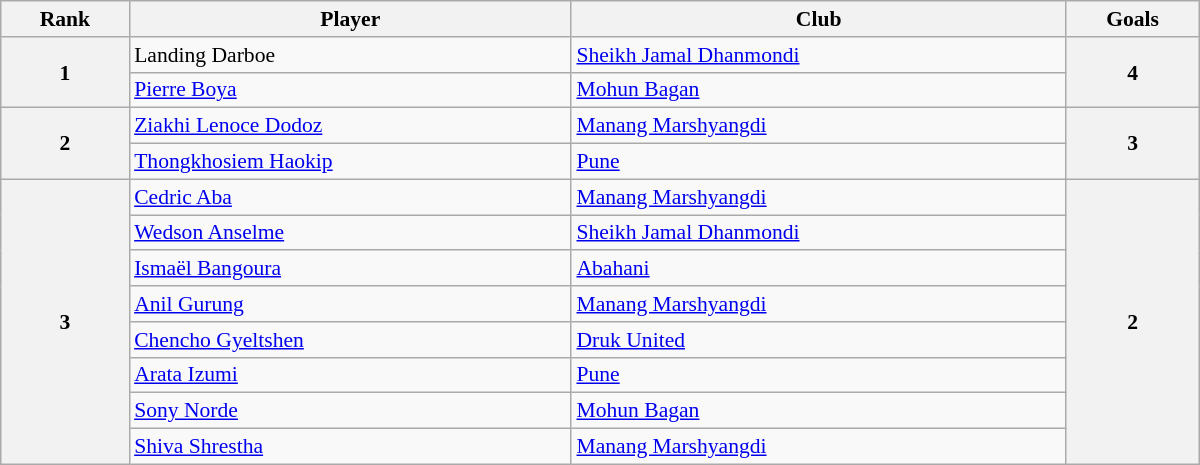<table class="wikitable" style="text-align:center; font-size:90%;" width=800>
<tr>
<th>Rank</th>
<th>Player</th>
<th>Club</th>
<th>Goals</th>
</tr>
<tr>
<th rowspan=2>1</th>
<td align="left"> Landing Darboe</td>
<td align="left"> <a href='#'>Sheikh Jamal Dhanmondi</a></td>
<th rowspan=2>4</th>
</tr>
<tr>
<td align="left"> <a href='#'>Pierre Boya</a></td>
<td align="left"> <a href='#'>Mohun Bagan</a></td>
</tr>
<tr>
<th rowspan=2>2</th>
<td align="left"> <a href='#'>Ziakhi Lenoce Dodoz</a></td>
<td align="left"> <a href='#'>Manang Marshyangdi</a></td>
<th rowspan=2>3</th>
</tr>
<tr>
<td align="left"> <a href='#'>Thongkhosiem Haokip</a></td>
<td align="left"> <a href='#'>Pune</a></td>
</tr>
<tr>
<th rowspan=9>3</th>
<td align="left"> <a href='#'>Cedric Aba</a></td>
<td align="left"> <a href='#'>Manang Marshyangdi</a></td>
<th rowspan=9>2</th>
</tr>
<tr>
<td align="left"> <a href='#'>Wedson Anselme</a></td>
<td align="left"> <a href='#'>Sheikh Jamal Dhanmondi</a></td>
</tr>
<tr>
<td align="left"> <a href='#'>Ismaël Bangoura</a></td>
<td align="left"> <a href='#'>Abahani</a></td>
</tr>
<tr>
<td align="left"> <a href='#'>Anil Gurung</a></td>
<td align="left"> <a href='#'>Manang Marshyangdi</a></td>
</tr>
<tr>
<td align="left"> <a href='#'>Chencho Gyeltshen</a></td>
<td align="left"> <a href='#'>Druk United</a></td>
</tr>
<tr>
<td align="left"> <a href='#'>Arata Izumi</a></td>
<td align="left"> <a href='#'>Pune</a></td>
</tr>
<tr>
<td align="left"> <a href='#'>Sony Norde</a></td>
<td align="left"> <a href='#'>Mohun Bagan</a></td>
</tr>
<tr>
<td align="left"> <a href='#'>Shiva Shrestha</a></td>
<td align="left"> <a href='#'>Manang Marshyangdi</a></td>
</tr>
</table>
